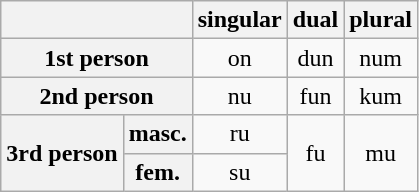<table class="wikitable" border="1" style="text-align:center">
<tr>
<th colspan="2"></th>
<th>singular</th>
<th>dual</th>
<th>plural</th>
</tr>
<tr>
<th colspan="2">1st person</th>
<td>on</td>
<td>dun</td>
<td>num</td>
</tr>
<tr>
<th colspan="2">2nd person</th>
<td>nu</td>
<td>fun</td>
<td>kum</td>
</tr>
<tr>
<th rowspan="2">3rd person</th>
<th>masc.</th>
<td>ru</td>
<td rowspan="2">fu</td>
<td rowspan="2">mu</td>
</tr>
<tr>
<th>fem.</th>
<td>su</td>
</tr>
</table>
